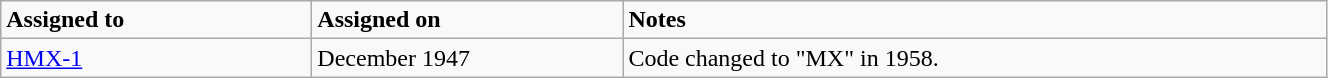<table class="wikitable" style="width: 70%;">
<tr>
<td style="width: 200px;"><strong>Assigned to</strong></td>
<td style="width: 200px;"><strong>Assigned on</strong></td>
<td><strong>Notes</strong></td>
</tr>
<tr>
<td><a href='#'>HMX-1</a></td>
<td>December 1947</td>
<td>Code changed to "MX" in 1958.</td>
</tr>
</table>
